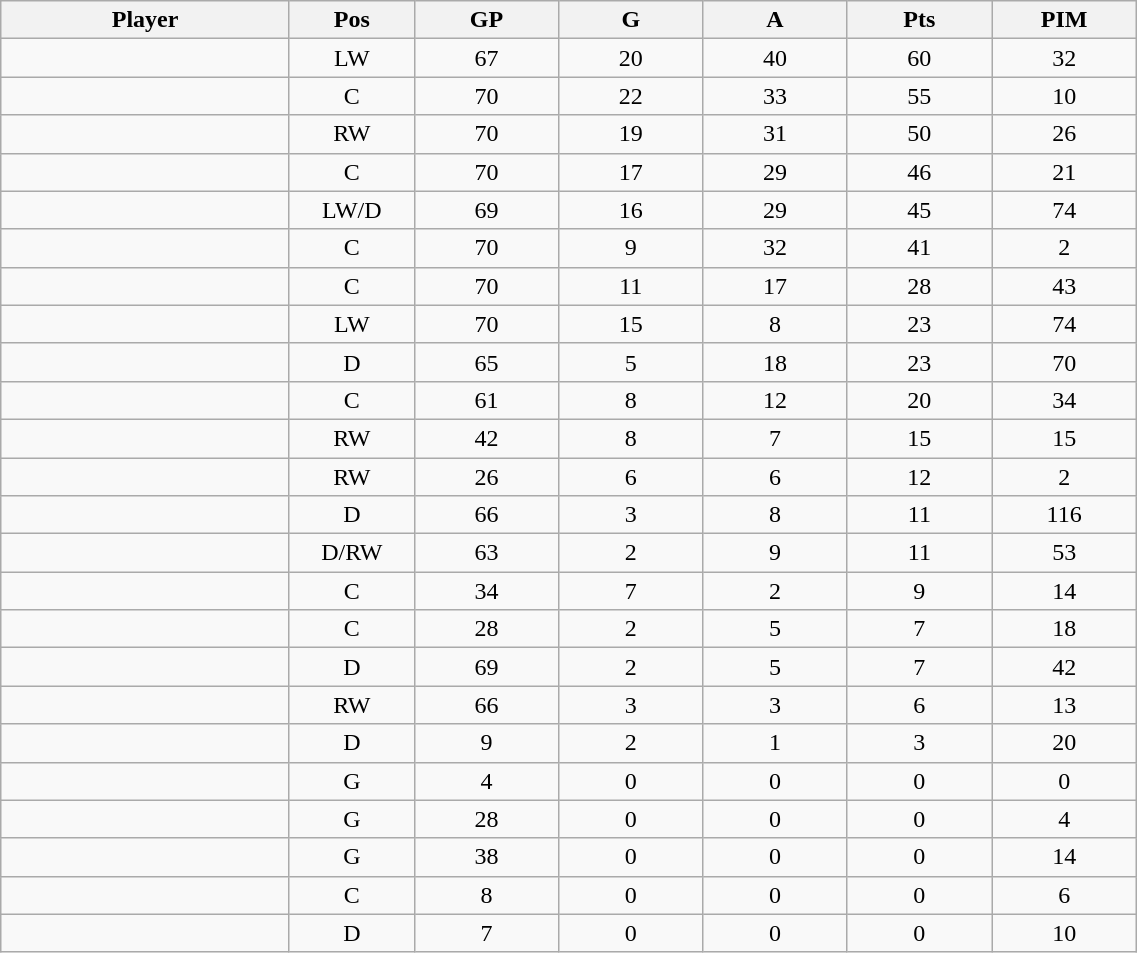<table class="wikitable sortable" width="60%">
<tr ALIGN="center">
<th bgcolor="#DDDDFF" width="10%">Player</th>
<th bgcolor="#DDDDFF" width="3%" title="Position">Pos</th>
<th bgcolor="#DDDDFF" width="5%" title="Games played">GP</th>
<th bgcolor="#DDDDFF" width="5%" title="Goals">G</th>
<th bgcolor="#DDDDFF" width="5%" title="Assists">A</th>
<th bgcolor="#DDDDFF" width="5%" title="Points">Pts</th>
<th bgcolor="#DDDDFF" width="5%" title="Penalties in Minutes">PIM</th>
</tr>
<tr align="center">
<td align="right"></td>
<td>LW</td>
<td>67</td>
<td>20</td>
<td>40</td>
<td>60</td>
<td>32</td>
</tr>
<tr align="center">
<td align="right"></td>
<td>C</td>
<td>70</td>
<td>22</td>
<td>33</td>
<td>55</td>
<td>10</td>
</tr>
<tr align="center">
<td align="right"></td>
<td>RW</td>
<td>70</td>
<td>19</td>
<td>31</td>
<td>50</td>
<td>26</td>
</tr>
<tr align="center">
<td align="right"></td>
<td>C</td>
<td>70</td>
<td>17</td>
<td>29</td>
<td>46</td>
<td>21</td>
</tr>
<tr align="center">
<td align="right"></td>
<td>LW/D</td>
<td>69</td>
<td>16</td>
<td>29</td>
<td>45</td>
<td>74</td>
</tr>
<tr align="center">
<td align="right"></td>
<td>C</td>
<td>70</td>
<td>9</td>
<td>32</td>
<td>41</td>
<td>2</td>
</tr>
<tr align="center">
<td align="right"></td>
<td>C</td>
<td>70</td>
<td>11</td>
<td>17</td>
<td>28</td>
<td>43</td>
</tr>
<tr align="center">
<td align="right"></td>
<td>LW</td>
<td>70</td>
<td>15</td>
<td>8</td>
<td>23</td>
<td>74</td>
</tr>
<tr align="center">
<td align="right"></td>
<td>D</td>
<td>65</td>
<td>5</td>
<td>18</td>
<td>23</td>
<td>70</td>
</tr>
<tr align="center">
<td align="right"></td>
<td>C</td>
<td>61</td>
<td>8</td>
<td>12</td>
<td>20</td>
<td>34</td>
</tr>
<tr align="center">
<td align="right"></td>
<td>RW</td>
<td>42</td>
<td>8</td>
<td>7</td>
<td>15</td>
<td>15</td>
</tr>
<tr align="center">
<td align="right"></td>
<td>RW</td>
<td>26</td>
<td>6</td>
<td>6</td>
<td>12</td>
<td>2</td>
</tr>
<tr align="center">
<td align="right"></td>
<td>D</td>
<td>66</td>
<td>3</td>
<td>8</td>
<td>11</td>
<td>116</td>
</tr>
<tr align="center">
<td align="right"></td>
<td>D/RW</td>
<td>63</td>
<td>2</td>
<td>9</td>
<td>11</td>
<td>53</td>
</tr>
<tr align="center">
<td align="right"></td>
<td>C</td>
<td>34</td>
<td>7</td>
<td>2</td>
<td>9</td>
<td>14</td>
</tr>
<tr align="center">
<td align="right"></td>
<td>C</td>
<td>28</td>
<td>2</td>
<td>5</td>
<td>7</td>
<td>18</td>
</tr>
<tr align="center">
<td align="right"></td>
<td>D</td>
<td>69</td>
<td>2</td>
<td>5</td>
<td>7</td>
<td>42</td>
</tr>
<tr align="center">
<td align="right"></td>
<td>RW</td>
<td>66</td>
<td>3</td>
<td>3</td>
<td>6</td>
<td>13</td>
</tr>
<tr align="center">
<td align="right"></td>
<td>D</td>
<td>9</td>
<td>2</td>
<td>1</td>
<td>3</td>
<td>20</td>
</tr>
<tr align="center">
<td align="right"></td>
<td>G</td>
<td>4</td>
<td>0</td>
<td>0</td>
<td>0</td>
<td>0</td>
</tr>
<tr align="center">
<td align="right"></td>
<td>G</td>
<td>28</td>
<td>0</td>
<td>0</td>
<td>0</td>
<td>4</td>
</tr>
<tr align="center">
<td align="right"></td>
<td>G</td>
<td>38</td>
<td>0</td>
<td>0</td>
<td>0</td>
<td>14</td>
</tr>
<tr align="center">
<td align="right"></td>
<td>C</td>
<td>8</td>
<td>0</td>
<td>0</td>
<td>0</td>
<td>6</td>
</tr>
<tr align="center">
<td align="right"></td>
<td>D</td>
<td>7</td>
<td>0</td>
<td>0</td>
<td>0</td>
<td>10</td>
</tr>
</table>
